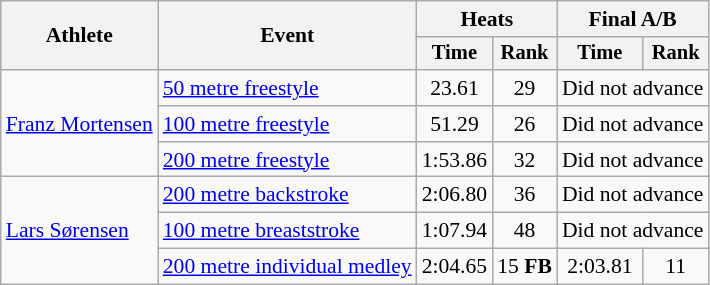<table class="wikitable" style="font-size:90%">
<tr>
<th rowspan="2">Athlete</th>
<th rowspan="2">Event</th>
<th colspan=2>Heats</th>
<th colspan=2>Final A/B</th>
</tr>
<tr style="font-size:95%">
<th>Time</th>
<th>Rank</th>
<th>Time</th>
<th>Rank</th>
</tr>
<tr align=center>
<td align=left rowspan=3><a href='#'>Franz Mortensen</a></td>
<td align=left><a href='#'>50 metre freestyle</a></td>
<td>23.61</td>
<td>29</td>
<td colspan=2>Did not advance</td>
</tr>
<tr align=center>
<td align=left><a href='#'>100 metre freestyle</a></td>
<td>51.29</td>
<td>26</td>
<td colspan=2>Did not advance</td>
</tr>
<tr align=center>
<td align=left><a href='#'>200 metre freestyle</a></td>
<td>1:53.86</td>
<td>32</td>
<td colspan=2>Did not advance</td>
</tr>
<tr align=center>
<td align=left rowspan=3><a href='#'>Lars Sørensen</a></td>
<td align=left><a href='#'>200 metre backstroke</a></td>
<td>2:06.80</td>
<td>36</td>
<td colspan=2>Did not advance</td>
</tr>
<tr align=center>
<td align=left><a href='#'>100 metre breaststroke</a></td>
<td>1:07.94</td>
<td>48</td>
<td colspan=2>Did not advance</td>
</tr>
<tr align=center>
<td align=left><a href='#'>200 metre individual medley</a></td>
<td>2:04.65</td>
<td>15 <strong>FB</strong></td>
<td>2:03.81</td>
<td>11</td>
</tr>
</table>
